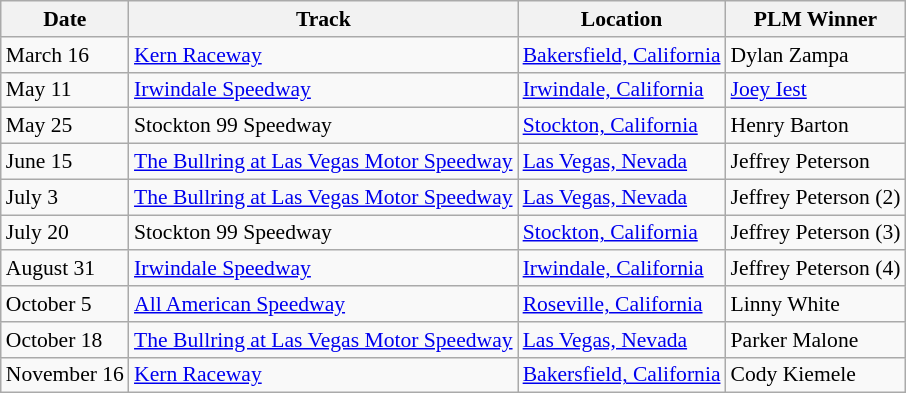<table class="wikitable" style="font-size:90%;">
<tr>
<th>Date</th>
<th>Track</th>
<th>Location</th>
<th>PLM Winner</th>
</tr>
<tr>
<td>March 16 </td>
<td><a href='#'>Kern Raceway</a></td>
<td><a href='#'>Bakersfield, California</a></td>
<td>Dylan Zampa</td>
</tr>
<tr>
<td>May 11</td>
<td><a href='#'>Irwindale Speedway</a></td>
<td><a href='#'>Irwindale, California</a></td>
<td><a href='#'>Joey Iest</a></td>
</tr>
<tr>
<td>May 25</td>
<td>Stockton 99 Speedway</td>
<td><a href='#'>Stockton, California</a></td>
<td>Henry Barton</td>
</tr>
<tr>
<td>June 15</td>
<td><a href='#'>The Bullring at Las Vegas Motor Speedway</a></td>
<td><a href='#'>Las Vegas, Nevada</a></td>
<td>Jeffrey Peterson</td>
</tr>
<tr>
<td>July 3</td>
<td><a href='#'>The Bullring at Las Vegas Motor Speedway</a></td>
<td><a href='#'>Las Vegas, Nevada</a></td>
<td>Jeffrey Peterson (2)</td>
</tr>
<tr>
<td>July 20</td>
<td>Stockton 99 Speedway</td>
<td><a href='#'>Stockton, California</a></td>
<td>Jeffrey Peterson (3)</td>
</tr>
<tr>
<td>August 31</td>
<td><a href='#'>Irwindale Speedway</a></td>
<td><a href='#'>Irwindale, California</a></td>
<td>Jeffrey Peterson (4)</td>
</tr>
<tr>
<td>October 5</td>
<td><a href='#'>All American Speedway</a></td>
<td><a href='#'>Roseville, California</a></td>
<td>Linny White</td>
</tr>
<tr>
<td>October 18</td>
<td><a href='#'>The Bullring at Las Vegas Motor Speedway</a></td>
<td><a href='#'>Las Vegas, Nevada</a></td>
<td>Parker Malone</td>
</tr>
<tr>
<td>November 16</td>
<td><a href='#'>Kern Raceway</a></td>
<td><a href='#'>Bakersfield, California</a></td>
<td>Cody Kiemele</td>
</tr>
</table>
